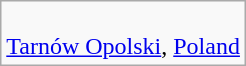<table class="wikitable">
<tr valign="top">
<td><br> <a href='#'>Tarnów Opolski</a>, <a href='#'>Poland</a></td>
</tr>
</table>
